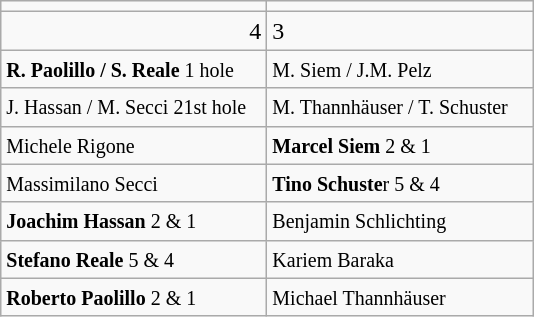<table class="wikitable">
<tr>
<td align="center" width="170"></td>
<td align="center" width="170"></td>
</tr>
<tr>
<td align="right">4</td>
<td>3</td>
</tr>
<tr>
<td><small><strong>R. Paolillo / S. Reale</strong> 1 hole</small></td>
<td><small>M. Siem / J.M. Pelz</small></td>
</tr>
<tr>
<td><small>J. Hassan / M. Secci 21st hole</small></td>
<td><small>M. Thannhäuser / T. Schuster</small></td>
</tr>
<tr>
<td><small>Michele Rigone</small></td>
<td><small><strong>Marcel Siem</strong> 2 & 1</small></td>
</tr>
<tr>
<td><small>Massimilano Secci</small></td>
<td><strong><small>Tino Schuste</small></strong><small>r 5 & 4</small></td>
</tr>
<tr>
<td><small><strong>Joachim Hassan</strong> 2 & 1</small></td>
<td><small>Benjamin Schlichting</small></td>
</tr>
<tr>
<td><small><strong>Stefano Reale</strong> 5 & 4</small></td>
<td><small>Kariem Baraka</small></td>
</tr>
<tr>
<td><small><strong>Roberto Paolillo</strong> 2 & 1</small></td>
<td><small>Michael Thannhäuser</small></td>
</tr>
</table>
